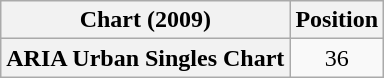<table class="wikitable plainrowheaders" style="text-align:center">
<tr>
<th scope="col">Chart (2009)</th>
<th scope="col">Position</th>
</tr>
<tr>
<th scope="row">ARIA Urban Singles Chart</th>
<td>36</td>
</tr>
</table>
